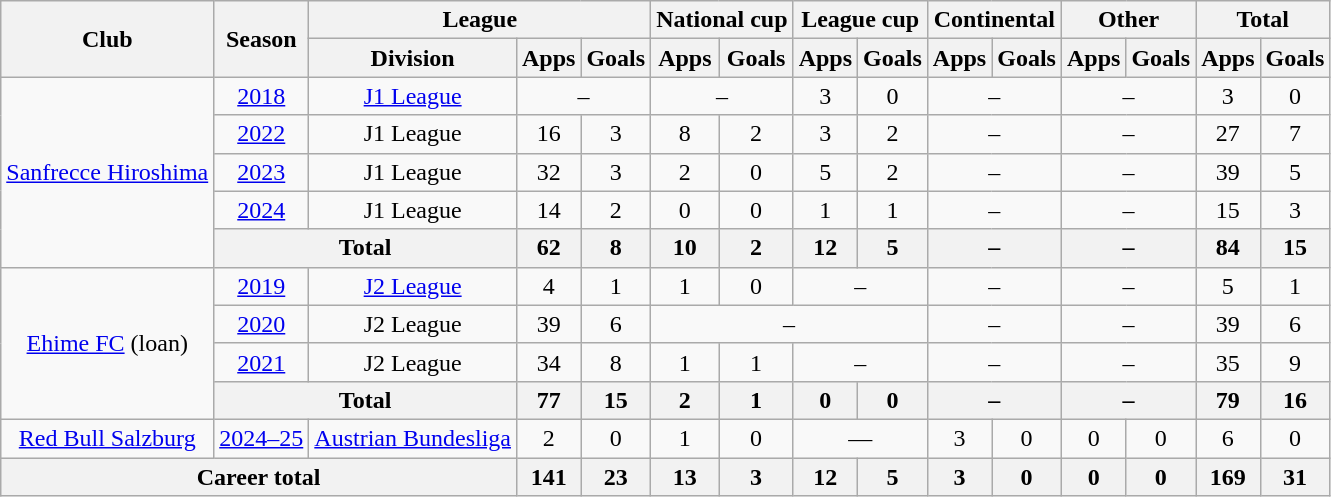<table class="wikitable" style="text-align:center">
<tr>
<th rowspan="2">Club</th>
<th rowspan="2">Season</th>
<th colspan="3">League</th>
<th colspan="2">National cup</th>
<th colspan="2">League cup</th>
<th colspan="2">Continental</th>
<th colspan="2">Other</th>
<th colspan="2">Total</th>
</tr>
<tr>
<th>Division</th>
<th>Apps</th>
<th>Goals</th>
<th>Apps</th>
<th>Goals</th>
<th>Apps</th>
<th>Goals</th>
<th>Apps</th>
<th>Goals</th>
<th>Apps</th>
<th>Goals</th>
<th>Apps</th>
<th>Goals</th>
</tr>
<tr>
<td rowspan="5"><a href='#'>Sanfrecce Hiroshima</a></td>
<td><a href='#'>2018</a></td>
<td><a href='#'>J1 League</a></td>
<td colspan="2">–</td>
<td colspan="2">–</td>
<td>3</td>
<td>0</td>
<td colspan="2">–</td>
<td colspan="2">–</td>
<td>3</td>
<td>0</td>
</tr>
<tr>
<td><a href='#'>2022</a></td>
<td>J1 League</td>
<td>16</td>
<td>3</td>
<td>8</td>
<td>2</td>
<td>3</td>
<td>2</td>
<td colspan="2">–</td>
<td colspan="2">–</td>
<td>27</td>
<td>7</td>
</tr>
<tr>
<td><a href='#'>2023</a></td>
<td>J1 League</td>
<td>32</td>
<td>3</td>
<td>2</td>
<td>0</td>
<td>5</td>
<td>2</td>
<td colspan="2">–</td>
<td colspan="2">–</td>
<td>39</td>
<td>5</td>
</tr>
<tr>
<td><a href='#'>2024</a></td>
<td>J1 League</td>
<td>14</td>
<td>2</td>
<td>0</td>
<td>0</td>
<td>1</td>
<td>1</td>
<td colspan="2">–</td>
<td colspan="2">–</td>
<td>15</td>
<td>3</td>
</tr>
<tr>
<th colspan="2">Total</th>
<th>62</th>
<th>8</th>
<th>10</th>
<th>2</th>
<th>12</th>
<th>5</th>
<th colspan="2">–</th>
<th colspan="2">–</th>
<th>84</th>
<th>15</th>
</tr>
<tr>
<td rowspan="4"><a href='#'>Ehime FC</a> (loan)</td>
<td><a href='#'>2019</a></td>
<td><a href='#'>J2 League</a></td>
<td>4</td>
<td>1</td>
<td>1</td>
<td>0</td>
<td colspan="2">–</td>
<td colspan="2">–</td>
<td colspan="2">–</td>
<td>5</td>
<td>1</td>
</tr>
<tr>
<td><a href='#'>2020</a></td>
<td>J2 League</td>
<td>39</td>
<td>6</td>
<td colspan="4">–</td>
<td colspan="2">–</td>
<td colspan="2">–</td>
<td>39</td>
<td>6</td>
</tr>
<tr>
<td><a href='#'>2021</a></td>
<td>J2 League</td>
<td>34</td>
<td>8</td>
<td>1</td>
<td>1</td>
<td colspan="2">–</td>
<td colspan="2">–</td>
<td colspan="2">–</td>
<td>35</td>
<td>9</td>
</tr>
<tr>
<th colspan="2">Total</th>
<th>77</th>
<th>15</th>
<th>2</th>
<th>1</th>
<th>0</th>
<th>0</th>
<th colspan="2">–</th>
<th colspan="2">–</th>
<th>79</th>
<th>16</th>
</tr>
<tr>
<td><a href='#'>Red Bull Salzburg</a></td>
<td><a href='#'>2024–25</a></td>
<td><a href='#'>Austrian Bundesliga</a></td>
<td>2</td>
<td>0</td>
<td>1</td>
<td>0</td>
<td colspan="2">—</td>
<td>3</td>
<td>0</td>
<td>0</td>
<td>0</td>
<td>6</td>
<td>0</td>
</tr>
<tr>
<th colspan=3>Career total</th>
<th>141</th>
<th>23</th>
<th>13</th>
<th>3</th>
<th>12</th>
<th>5</th>
<th>3</th>
<th>0</th>
<th>0</th>
<th>0</th>
<th>169</th>
<th>31</th>
</tr>
</table>
